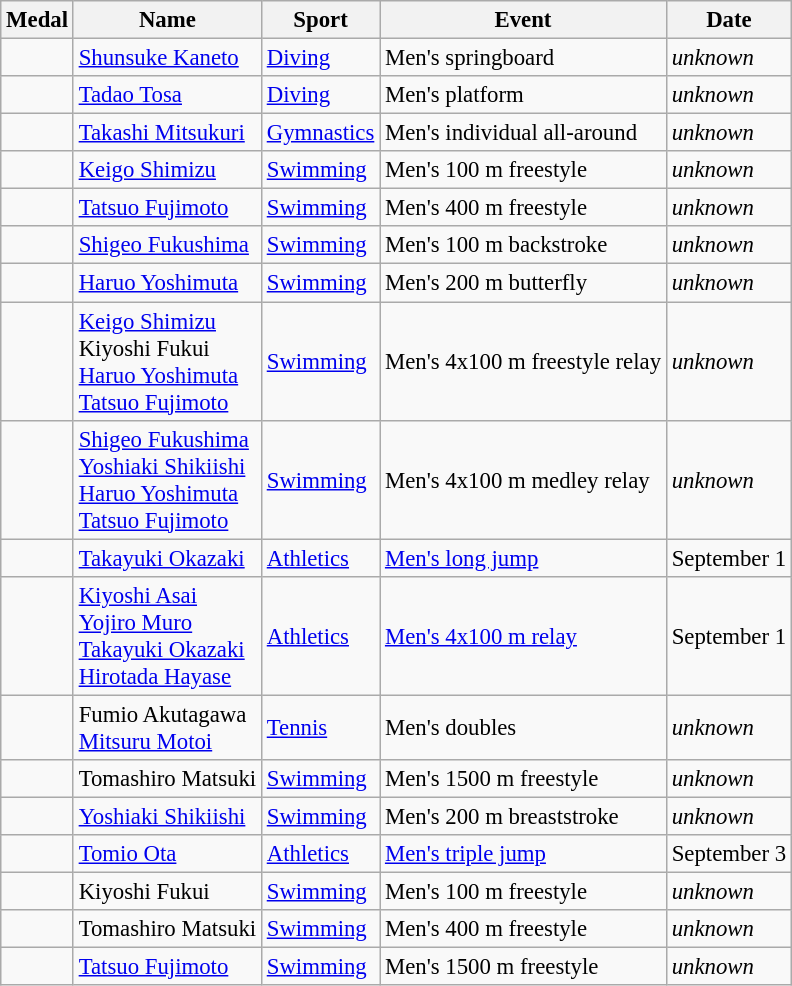<table class="wikitable sortable" style="font-size: 95%;">
<tr>
<th>Medal</th>
<th>Name</th>
<th>Sport</th>
<th>Event</th>
<th>Date</th>
</tr>
<tr>
<td></td>
<td><a href='#'>Shunsuke Kaneto</a></td>
<td><a href='#'>Diving</a></td>
<td>Men's springboard</td>
<td><em>unknown</em></td>
</tr>
<tr>
<td></td>
<td><a href='#'>Tadao Tosa</a></td>
<td><a href='#'>Diving</a></td>
<td>Men's platform</td>
<td><em>unknown</em></td>
</tr>
<tr>
<td></td>
<td><a href='#'>Takashi Mitsukuri</a></td>
<td><a href='#'>Gymnastics</a></td>
<td>Men's individual all-around</td>
<td><em>unknown</em></td>
</tr>
<tr>
<td></td>
<td><a href='#'>Keigo Shimizu</a></td>
<td><a href='#'>Swimming</a></td>
<td>Men's 100 m freestyle</td>
<td><em>unknown</em></td>
</tr>
<tr>
<td></td>
<td><a href='#'>Tatsuo Fujimoto</a></td>
<td><a href='#'>Swimming</a></td>
<td>Men's 400 m freestyle</td>
<td><em>unknown</em></td>
</tr>
<tr>
<td></td>
<td><a href='#'>Shigeo Fukushima</a></td>
<td><a href='#'>Swimming</a></td>
<td>Men's 100 m backstroke</td>
<td><em>unknown</em></td>
</tr>
<tr>
<td></td>
<td><a href='#'>Haruo Yoshimuta</a></td>
<td><a href='#'>Swimming</a></td>
<td>Men's 200 m butterfly</td>
<td><em>unknown</em></td>
</tr>
<tr>
<td></td>
<td><a href='#'>Keigo Shimizu</a><br>Kiyoshi Fukui<br><a href='#'>Haruo Yoshimuta</a><br><a href='#'>Tatsuo Fujimoto</a></td>
<td><a href='#'>Swimming</a></td>
<td>Men's 4x100 m freestyle relay</td>
<td><em>unknown</em></td>
</tr>
<tr>
<td></td>
<td><a href='#'>Shigeo Fukushima</a><br><a href='#'>Yoshiaki Shikiishi</a><br><a href='#'>Haruo Yoshimuta</a><br><a href='#'>Tatsuo Fujimoto</a></td>
<td><a href='#'>Swimming</a></td>
<td>Men's 4x100 m medley relay</td>
<td><em>unknown</em></td>
</tr>
<tr>
<td></td>
<td><a href='#'>Takayuki Okazaki</a></td>
<td><a href='#'>Athletics</a></td>
<td><a href='#'>Men's long jump</a></td>
<td>September 1</td>
</tr>
<tr>
<td></td>
<td><a href='#'>Kiyoshi Asai</a><br><a href='#'>Yojiro Muro</a><br><a href='#'>Takayuki Okazaki</a><br><a href='#'>Hirotada Hayase</a></td>
<td><a href='#'>Athletics</a></td>
<td><a href='#'>Men's 4x100 m relay</a></td>
<td>September 1</td>
</tr>
<tr>
<td></td>
<td>Fumio Akutagawa<br><a href='#'>Mitsuru Motoi</a></td>
<td><a href='#'>Tennis</a></td>
<td>Men's doubles</td>
<td><em>unknown</em></td>
</tr>
<tr>
<td></td>
<td>Tomashiro Matsuki</td>
<td><a href='#'>Swimming</a></td>
<td>Men's 1500 m freestyle</td>
<td><em>unknown</em></td>
</tr>
<tr>
<td></td>
<td><a href='#'>Yoshiaki Shikiishi</a></td>
<td><a href='#'>Swimming</a></td>
<td>Men's 200 m breaststroke</td>
<td><em>unknown</em></td>
</tr>
<tr>
<td></td>
<td><a href='#'>Tomio Ota</a></td>
<td><a href='#'>Athletics</a></td>
<td><a href='#'>Men's triple jump</a></td>
<td>September 3</td>
</tr>
<tr>
<td></td>
<td>Kiyoshi Fukui</td>
<td><a href='#'>Swimming</a></td>
<td>Men's 100 m freestyle</td>
<td><em>unknown</em></td>
</tr>
<tr>
<td></td>
<td>Tomashiro Matsuki</td>
<td><a href='#'>Swimming</a></td>
<td>Men's 400 m freestyle</td>
<td><em>unknown</em></td>
</tr>
<tr>
<td></td>
<td><a href='#'>Tatsuo Fujimoto</a></td>
<td><a href='#'>Swimming</a></td>
<td>Men's 1500 m freestyle</td>
<td><em>unknown</em></td>
</tr>
</table>
